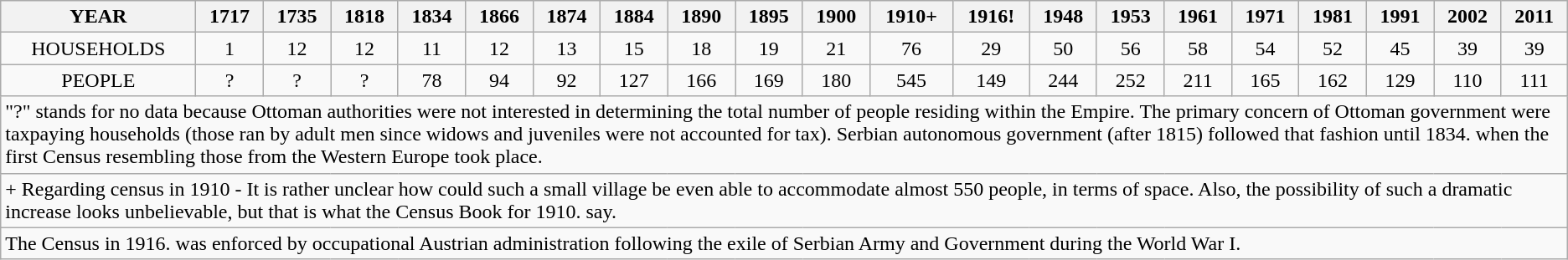<table class="wikitable">
<tr>
<th>YEAR</th>
<th>1717</th>
<th>1735</th>
<th>1818</th>
<th>1834</th>
<th>1866</th>
<th>1874</th>
<th>1884</th>
<th>1890</th>
<th>1895</th>
<th>1900</th>
<th>1910+</th>
<th>1916!</th>
<th>1948</th>
<th>1953</th>
<th>1961</th>
<th>1971</th>
<th>1981</th>
<th>1991</th>
<th>2002</th>
<th>2011</th>
</tr>
<tr style="text-align:center;">
<td>HOUSEHOLDS</td>
<td>1</td>
<td>12</td>
<td>12</td>
<td>11</td>
<td>12</td>
<td>13</td>
<td>15</td>
<td>18</td>
<td>19</td>
<td>21</td>
<td>76</td>
<td>29</td>
<td>50</td>
<td>56</td>
<td>58</td>
<td>54</td>
<td>52</td>
<td>45</td>
<td>39</td>
<td>39</td>
</tr>
<tr style="text-align:center;">
<td>PEOPLE</td>
<td>?</td>
<td>?</td>
<td>?</td>
<td>78</td>
<td>94</td>
<td>92</td>
<td>127</td>
<td>166</td>
<td>169</td>
<td>180</td>
<td>545</td>
<td>149</td>
<td>244</td>
<td>252</td>
<td>211</td>
<td>165</td>
<td>162</td>
<td>129</td>
<td>110</td>
<td>111</td>
</tr>
<tr>
<td colspan=21>"?" stands for no data because Ottoman authorities were not interested in determining the total number of people residing within the Empire. The primary concern of Ottoman government were taxpaying households (those ran by adult men since widows and juveniles were not accounted for tax). Serbian autonomous government (after 1815) followed that fashion until 1834. when the first Census resembling those from the Western Europe took place.</td>
</tr>
<tr>
<td colspan=21>+ Regarding census in 1910 - It is rather unclear how could such a small village be even able to accommodate almost 550 people, in terms of space. Also, the possibility of such a dramatic increase looks unbelievable, but that is what the Census Book for 1910. say.</td>
</tr>
<tr>
<td colspan=21>The Census in 1916. was enforced by occupational Austrian administration following the exile of Serbian Army and Government during the World War I.</td>
</tr>
</table>
